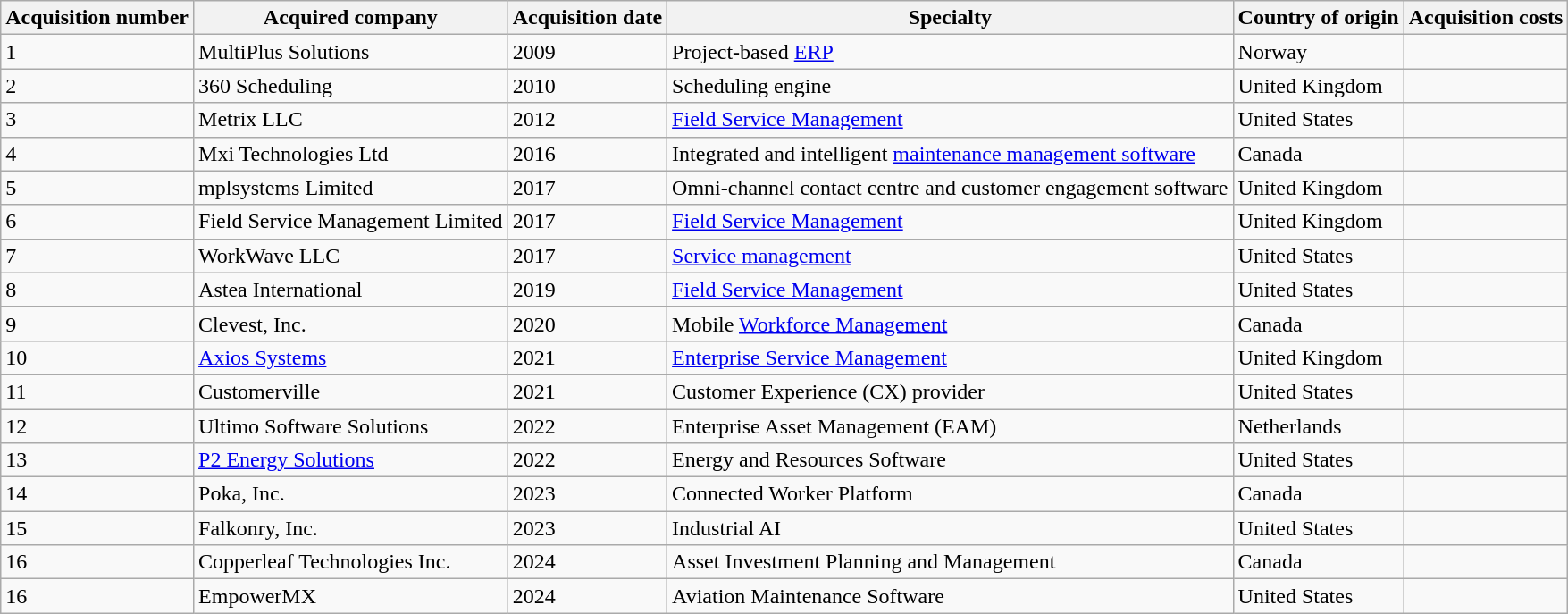<table class="wikitable sortable">
<tr>
<th>Acquisition number</th>
<th>Acquired company</th>
<th>Acquisition date</th>
<th>Specialty</th>
<th>Country of origin</th>
<th colspan=3>Acquisition costs</th>
</tr>
<tr>
<td>1</td>
<td>MultiPlus Solutions</td>
<td>2009</td>
<td>Project-based <a href='#'>ERP</a></td>
<td>Norway</td>
<td></td>
</tr>
<tr>
<td>2</td>
<td>360 Scheduling</td>
<td>2010</td>
<td>Scheduling engine</td>
<td>United Kingdom</td>
<td></td>
</tr>
<tr>
<td>3</td>
<td>Metrix LLC</td>
<td>2012</td>
<td><a href='#'>Field Service Management</a></td>
<td>United States</td>
<td></td>
</tr>
<tr>
<td>4</td>
<td>Mxi Technologies Ltd</td>
<td>2016</td>
<td>Integrated and intelligent <a href='#'>maintenance management software</a></td>
<td>Canada</td>
<td></td>
</tr>
<tr>
<td>5</td>
<td>mplsystems Limited</td>
<td>2017</td>
<td>Omni-channel contact centre and customer engagement software</td>
<td>United Kingdom</td>
<td></td>
</tr>
<tr>
<td>6</td>
<td>Field Service Management Limited</td>
<td>2017</td>
<td><a href='#'>Field Service Management</a></td>
<td>United Kingdom</td>
<td></td>
</tr>
<tr>
<td>7</td>
<td>WorkWave LLC</td>
<td>2017</td>
<td><a href='#'>Service management</a></td>
<td>United States</td>
<td></td>
</tr>
<tr>
<td>8</td>
<td>Astea International</td>
<td>2019</td>
<td><a href='#'>Field Service Management</a></td>
<td>United States</td>
<td></td>
</tr>
<tr>
<td>9</td>
<td>Clevest, Inc.</td>
<td>2020</td>
<td>Mobile <a href='#'>Workforce Management</a></td>
<td>Canada</td>
<td></td>
</tr>
<tr>
<td>10</td>
<td><a href='#'>Axios Systems</a></td>
<td>2021</td>
<td><a href='#'>Enterprise Service Management</a></td>
<td>United Kingdom</td>
<td></td>
</tr>
<tr>
<td>11</td>
<td>Customerville</td>
<td>2021</td>
<td>Customer Experience (CX) provider</td>
<td>United States</td>
<td></td>
</tr>
<tr>
<td>12</td>
<td>Ultimo Software Solutions</td>
<td>2022</td>
<td>Enterprise Asset Management (EAM)</td>
<td>Netherlands</td>
<td></td>
</tr>
<tr>
<td>13</td>
<td><a href='#'>P2 Energy Solutions</a></td>
<td>2022</td>
<td>Energy and Resources Software</td>
<td>United States</td>
<td></td>
</tr>
<tr>
<td>14</td>
<td>Poka, Inc.</td>
<td>2023</td>
<td>Connected Worker Platform</td>
<td>Canada</td>
<td></td>
</tr>
<tr>
<td>15</td>
<td>Falkonry, Inc.</td>
<td>2023</td>
<td>Industrial AI</td>
<td>United States</td>
<td></td>
</tr>
<tr>
<td>16</td>
<td>Copperleaf Technologies Inc.</td>
<td>2024</td>
<td>Asset Investment Planning and Management</td>
<td>Canada</td>
<td></td>
</tr>
<tr>
<td>16</td>
<td>EmpowerMX</td>
<td>2024</td>
<td>Aviation Maintenance Software</td>
<td>United States</td>
<td></td>
</tr>
</table>
